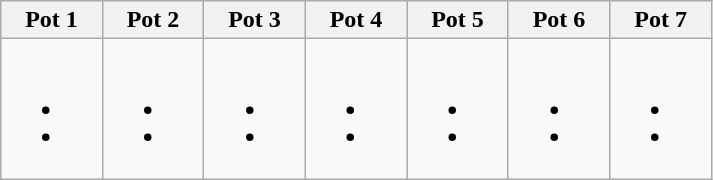<table class="wikitable">
<tr>
<th width=10%>Pot 1</th>
<th width=10%>Pot 2</th>
<th width=10%>Pot 3</th>
<th width=10%>Pot 4</th>
<th width=10%>Pot 5</th>
<th width=10%>Pot 6</th>
<th width=10%>Pot 7</th>
</tr>
<tr style="vertical-align;">
<td><br><ul><li></li><li></li></ul></td>
<td><br><ul><li></li><li></li></ul></td>
<td><br><ul><li></li><li></li></ul></td>
<td><br><ul><li></li><li></li></ul></td>
<td><br><ul><li></li><li></li></ul></td>
<td><br><ul><li></li><li></li></ul></td>
<td><br><ul><li></li><li></li></ul></td>
</tr>
</table>
